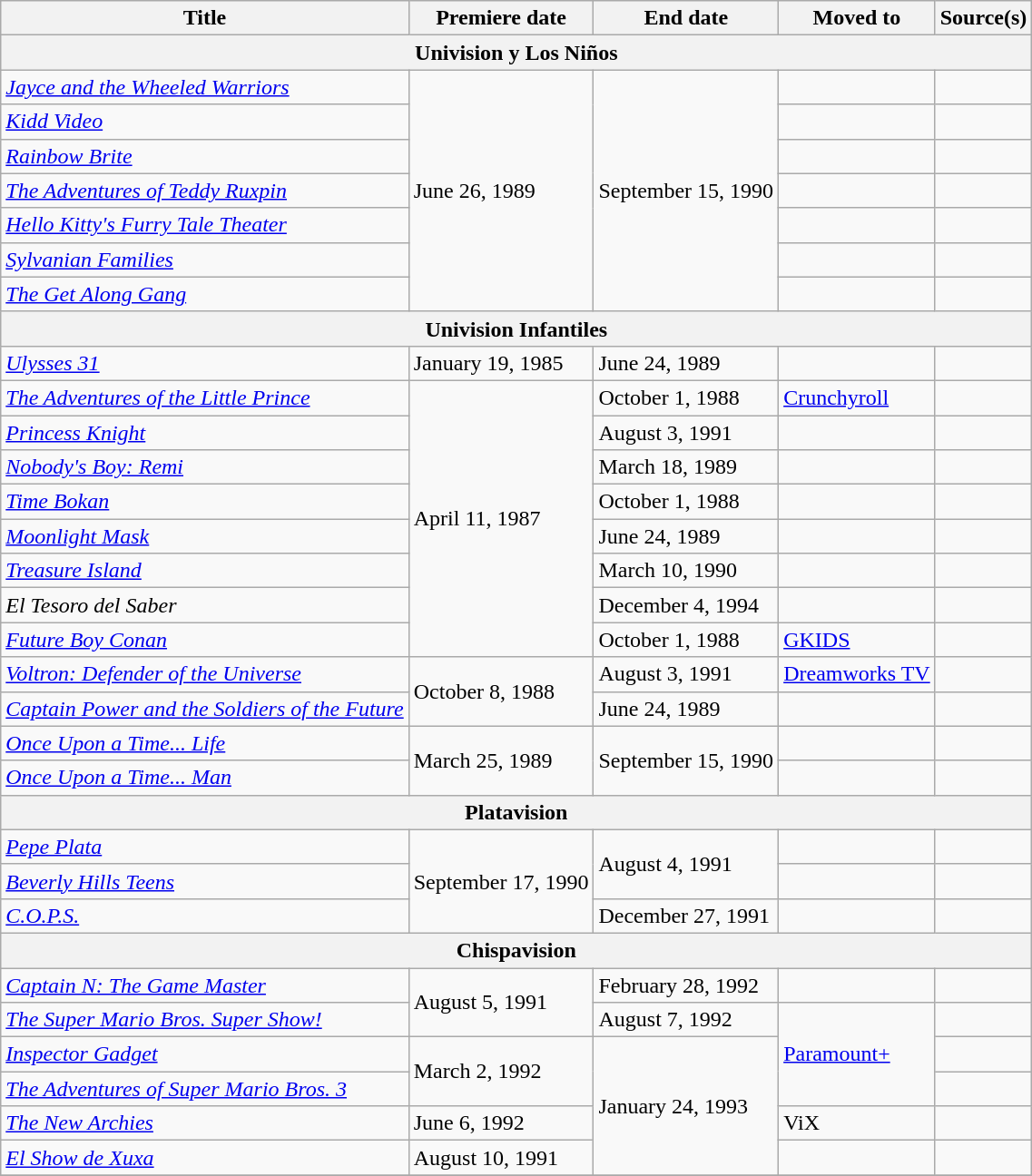<table class="wikitable sortable">
<tr>
<th>Title</th>
<th>Premiere date</th>
<th>End date</th>
<th>Moved to</th>
<th>Source(s)</th>
</tr>
<tr>
<th colspan=5>Univision y Los Niños</th>
</tr>
<tr>
<td><em><a href='#'>Jayce and the Wheeled Warriors</a></em></td>
<td rowspan=7>June 26, 1989</td>
<td rowspan=7>September 15, 1990</td>
<td></td>
<td></td>
</tr>
<tr>
<td><em><a href='#'>Kidd Video</a></em></td>
<td></td>
<td></td>
</tr>
<tr>
<td><em><a href='#'>Rainbow Brite</a></em></td>
<td></td>
<td></td>
</tr>
<tr>
<td><em><a href='#'>The Adventures of Teddy Ruxpin</a></em></td>
<td></td>
<td></td>
</tr>
<tr>
<td><em><a href='#'>Hello Kitty's Furry Tale Theater</a></em></td>
<td></td>
<td></td>
</tr>
<tr>
<td><em><a href='#'>Sylvanian Families</a></em></td>
<td></td>
<td></td>
</tr>
<tr>
<td><em><a href='#'>The Get Along Gang</a></em></td>
<td></td>
<td></td>
</tr>
<tr>
<th colspan=5>Univision Infantiles</th>
</tr>
<tr>
<td><em><a href='#'>Ulysses 31</a></em></td>
<td>January 19, 1985</td>
<td>June 24, 1989</td>
<td></td>
<td></td>
</tr>
<tr>
<td><em><a href='#'>The Adventures of the Little Prince</a></em></td>
<td rowspan=8>April 11, 1987</td>
<td>October 1, 1988</td>
<td><a href='#'>Crunchyroll</a></td>
<td></td>
</tr>
<tr>
<td><em><a href='#'>Princess Knight</a></em></td>
<td>August 3, 1991</td>
<td></td>
<td></td>
</tr>
<tr>
<td><em><a href='#'>Nobody's Boy: Remi</a></em></td>
<td>March 18, 1989</td>
<td></td>
<td></td>
</tr>
<tr>
<td><em><a href='#'>Time Bokan</a></em></td>
<td>October 1, 1988</td>
<td></td>
<td></td>
</tr>
<tr>
<td><em><a href='#'>Moonlight Mask</a></em></td>
<td>June 24, 1989</td>
<td></td>
<td></td>
</tr>
<tr>
<td><em><a href='#'>Treasure Island</a></em></td>
<td>March 10, 1990</td>
<td></td>
<td></td>
</tr>
<tr>
<td><em>El Tesoro del Saber</em></td>
<td>December 4, 1994</td>
<td></td>
<td></td>
</tr>
<tr>
<td><em><a href='#'>Future Boy Conan</a></em></td>
<td>October 1, 1988</td>
<td><a href='#'>GKIDS</a></td>
<td></td>
</tr>
<tr>
<td><em><a href='#'>Voltron: Defender of the Universe</a></em></td>
<td rowspan=2>October 8, 1988</td>
<td>August 3, 1991</td>
<td><a href='#'>Dreamworks TV</a></td>
<td></td>
</tr>
<tr>
<td><em><a href='#'>Captain Power and the Soldiers of the Future</a></em></td>
<td>June 24, 1989</td>
<td></td>
<td></td>
</tr>
<tr>
<td><em><a href='#'>Once Upon a Time... Life</a></em></td>
<td rowspan=2>March 25, 1989</td>
<td rowspan=2>September 15, 1990</td>
<td></td>
<td></td>
</tr>
<tr>
<td><em><a href='#'>Once Upon a Time... Man</a></em></td>
<td></td>
<td></td>
</tr>
<tr>
<th colspan=5>Platavision</th>
</tr>
<tr>
<td><em><a href='#'>Pepe Plata</a></em></td>
<td rowspan=3>September 17, 1990</td>
<td rowspan=2>August 4, 1991</td>
<td></td>
<td></td>
</tr>
<tr>
<td><em><a href='#'>Beverly Hills Teens</a></em></td>
<td></td>
<td></td>
</tr>
<tr>
<td><em><a href='#'>C.O.P.S.</a></em></td>
<td>December 27, 1991</td>
<td></td>
<td></td>
</tr>
<tr>
<th colspan=5>Chispavision</th>
</tr>
<tr>
<td><em><a href='#'>Captain N: The Game Master</a></em></td>
<td rowspan=2>August 5, 1991</td>
<td>February 28, 1992</td>
<td></td>
<td></td>
</tr>
<tr>
<td><em><a href='#'>The Super Mario Bros. Super Show!</a></em></td>
<td>August 7, 1992</td>
<td rowspan=3><a href='#'>Paramount+</a></td>
<td></td>
</tr>
<tr>
<td><em><a href='#'>Inspector Gadget</a></em></td>
<td rowspan=2>March 2, 1992</td>
<td rowspan=4>January 24, 1993</td>
<td></td>
</tr>
<tr>
<td><em><a href='#'>The Adventures of Super Mario Bros. 3</a></em></td>
<td></td>
</tr>
<tr>
<td><em><a href='#'>The New Archies</a></em></td>
<td>June 6, 1992</td>
<td>ViX</td>
<td></td>
</tr>
<tr>
<td><em><a href='#'>El Show de Xuxa</a></em></td>
<td>August 10, 1991</td>
<td></td>
<td></td>
</tr>
<tr>
</tr>
</table>
